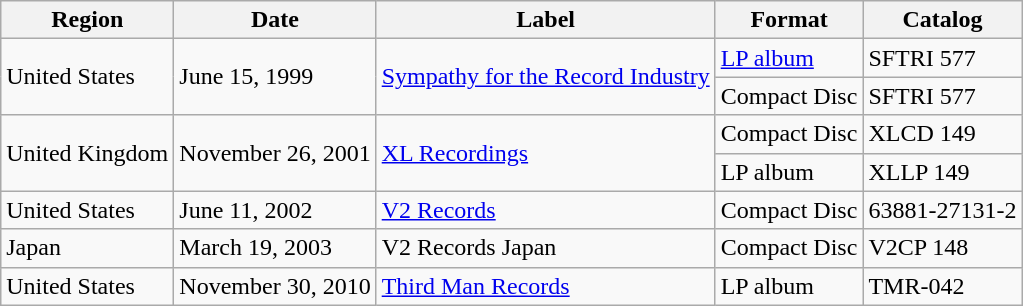<table class="wikitable">
<tr>
<th>Region</th>
<th>Date</th>
<th>Label</th>
<th>Format</th>
<th>Catalog</th>
</tr>
<tr>
<td rowspan="2">United States</td>
<td rowspan="2">June 15, 1999</td>
<td rowspan="2"><a href='#'>Sympathy for the Record Industry</a></td>
<td><a href='#'>LP album</a></td>
<td>SFTRI 577</td>
</tr>
<tr>
<td>Compact Disc</td>
<td>SFTRI 577</td>
</tr>
<tr>
<td rowspan="2">United Kingdom</td>
<td rowspan="2">November 26, 2001</td>
<td rowspan="2"><a href='#'>XL Recordings</a></td>
<td>Compact Disc</td>
<td>XLCD 149</td>
</tr>
<tr>
<td>LP album</td>
<td>XLLP 149</td>
</tr>
<tr>
<td>United States</td>
<td>June 11, 2002</td>
<td><a href='#'>V2 Records</a></td>
<td>Compact Disc</td>
<td>63881-27131-2</td>
</tr>
<tr>
<td>Japan</td>
<td>March 19, 2003</td>
<td>V2 Records Japan</td>
<td>Compact Disc</td>
<td>V2CP 148</td>
</tr>
<tr>
<td>United States</td>
<td>November 30, 2010</td>
<td><a href='#'>Third Man Records</a></td>
<td>LP album</td>
<td>TMR-042</td>
</tr>
</table>
